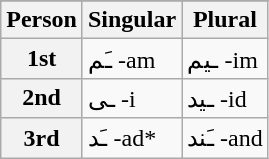<table class="wikitable">
<tr>
</tr>
<tr>
<th>Person</th>
<th>Singular</th>
<th>Plural</th>
</tr>
<tr>
<th>1st</th>
<td>ـَم -am</td>
<td>ـیم -im</td>
</tr>
<tr>
<th>2nd</th>
<td>ـی -i</td>
<td>ـید -id</td>
</tr>
<tr>
<th>3rd</th>
<td>ـَد -ad*</td>
<td>ـَند -and</td>
</tr>
</table>
